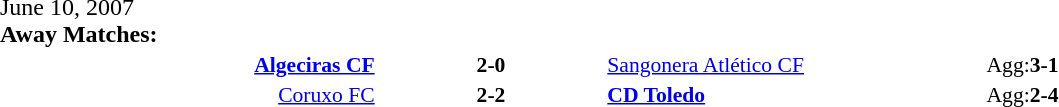<table width=100% cellspacing=1>
<tr>
<th width=20%></th>
<th width=12%></th>
<th width=20%></th>
<th></th>
</tr>
<tr>
<td>June 10, 2007<br><strong>Away Matches:</strong></td>
</tr>
<tr style=font-size:90%>
<td align=right><strong><a href='#'>Algeciras CF</a></strong></td>
<td align=center><strong>2-0</strong></td>
<td><a href='#'>Sangonera Atlético CF</a></td>
<td>Agg:<strong>3-1</strong></td>
</tr>
<tr style=font-size:90%>
<td align=right><a href='#'>Coruxo FC</a></td>
<td align=center><strong>2-2</strong></td>
<td><strong><a href='#'>CD Toledo</a></strong></td>
<td>Agg:<strong>2-4</strong></td>
</tr>
</table>
